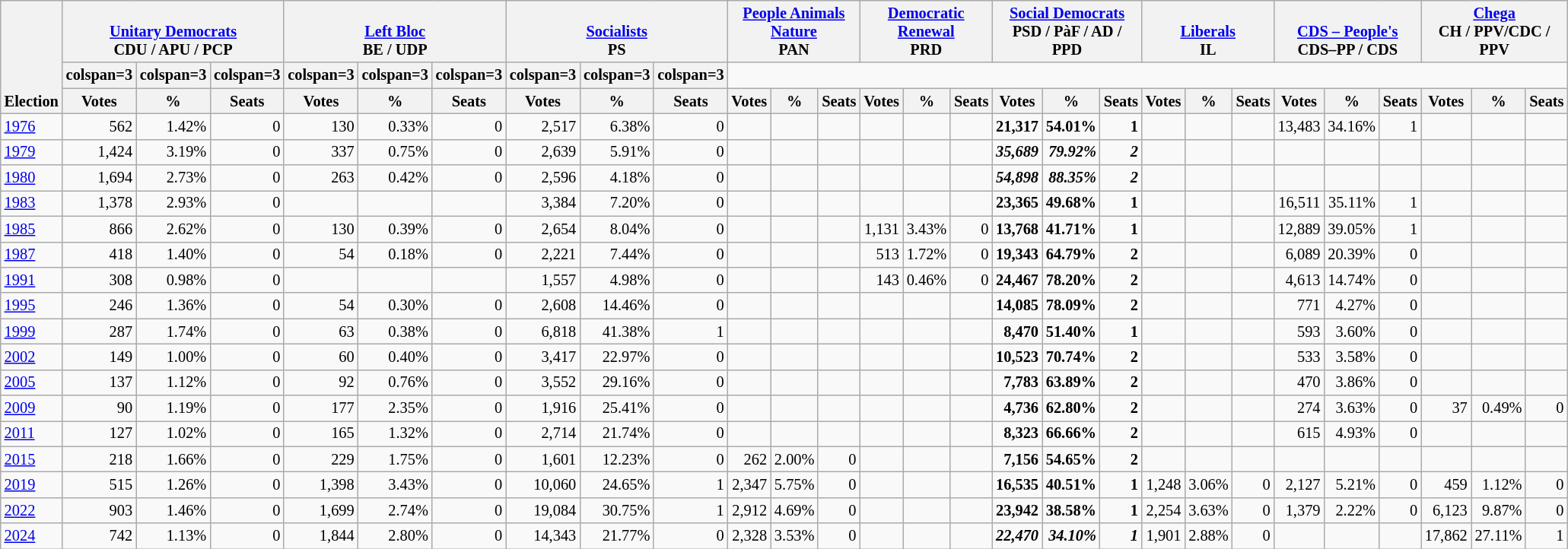<table class="wikitable" border="1" style="font-size:85%; text-align:right;">
<tr>
<th style="text-align:left;" valign=bottom rowspan=3>Election</th>
<th valign=bottom colspan=3><a href='#'>Unitary Democrats</a><br>CDU / APU / PCP</th>
<th valign=bottom colspan=3><a href='#'>Left Bloc</a><br>BE / UDP</th>
<th valign=bottom colspan=3><a href='#'>Socialists</a><br>PS</th>
<th valign=bottom colspan=3><a href='#'>People Animals Nature</a><br>PAN</th>
<th valign=bottom colspan=3><a href='#'>Democratic Renewal</a><br>PRD</th>
<th valign=bottom colspan=3><a href='#'>Social Democrats</a><br>PSD / PàF / AD / PPD</th>
<th valign=bottom colspan=3><a href='#'>Liberals</a><br>IL</th>
<th valign=bottom colspan=3><a href='#'>CDS – People's</a><br>CDS–PP / CDS</th>
<th valign=bottom colspan=3><a href='#'>Chega</a><br>CH / PPV/CDC / PPV</th>
</tr>
<tr>
<th>colspan=3 </th>
<th>colspan=3 </th>
<th>colspan=3 </th>
<th>colspan=3 </th>
<th>colspan=3 </th>
<th>colspan=3 </th>
<th>colspan=3 </th>
<th>colspan=3 </th>
<th>colspan=3 </th>
</tr>
<tr>
<th>Votes</th>
<th>%</th>
<th>Seats</th>
<th>Votes</th>
<th>%</th>
<th>Seats</th>
<th>Votes</th>
<th>%</th>
<th>Seats</th>
<th>Votes</th>
<th>%</th>
<th>Seats</th>
<th>Votes</th>
<th>%</th>
<th>Seats</th>
<th>Votes</th>
<th>%</th>
<th>Seats</th>
<th>Votes</th>
<th>%</th>
<th>Seats</th>
<th>Votes</th>
<th>%</th>
<th>Seats</th>
<th>Votes</th>
<th>%</th>
<th>Seats</th>
</tr>
<tr>
<td align=left><a href='#'>1976</a></td>
<td>562</td>
<td>1.42%</td>
<td>0</td>
<td>130</td>
<td>0.33%</td>
<td>0</td>
<td>2,517</td>
<td>6.38%</td>
<td>0</td>
<td></td>
<td></td>
<td></td>
<td></td>
<td></td>
<td></td>
<td><strong>21,317</strong></td>
<td><strong>54.01%</strong></td>
<td><strong>1</strong></td>
<td></td>
<td></td>
<td></td>
<td>13,483</td>
<td>34.16%</td>
<td>1</td>
<td></td>
<td></td>
<td></td>
</tr>
<tr>
<td align=left><a href='#'>1979</a></td>
<td>1,424</td>
<td>3.19%</td>
<td>0</td>
<td>337</td>
<td>0.75%</td>
<td>0</td>
<td>2,639</td>
<td>5.91%</td>
<td>0</td>
<td></td>
<td></td>
<td></td>
<td></td>
<td></td>
<td></td>
<td><strong><em>35,689</em></strong></td>
<td><strong><em>79.92%</em></strong></td>
<td><strong><em>2</em></strong></td>
<td></td>
<td></td>
<td></td>
<td></td>
<td></td>
<td></td>
<td></td>
<td></td>
<td></td>
</tr>
<tr>
<td align=left><a href='#'>1980</a></td>
<td>1,694</td>
<td>2.73%</td>
<td>0</td>
<td>263</td>
<td>0.42%</td>
<td>0</td>
<td>2,596</td>
<td>4.18%</td>
<td>0</td>
<td></td>
<td></td>
<td></td>
<td></td>
<td></td>
<td></td>
<td><strong><em>54,898</em></strong></td>
<td><strong><em>88.35%</em></strong></td>
<td><strong><em>2</em></strong></td>
<td></td>
<td></td>
<td></td>
<td></td>
<td></td>
<td></td>
<td></td>
<td></td>
<td></td>
</tr>
<tr>
<td align=left><a href='#'>1983</a></td>
<td>1,378</td>
<td>2.93%</td>
<td>0</td>
<td></td>
<td></td>
<td></td>
<td>3,384</td>
<td>7.20%</td>
<td>0</td>
<td></td>
<td></td>
<td></td>
<td></td>
<td></td>
<td></td>
<td><strong>23,365</strong></td>
<td><strong>49.68%</strong></td>
<td><strong>1</strong></td>
<td></td>
<td></td>
<td></td>
<td>16,511</td>
<td>35.11%</td>
<td>1</td>
<td></td>
<td></td>
<td></td>
</tr>
<tr>
<td align=left><a href='#'>1985</a></td>
<td>866</td>
<td>2.62%</td>
<td>0</td>
<td>130</td>
<td>0.39%</td>
<td>0</td>
<td>2,654</td>
<td>8.04%</td>
<td>0</td>
<td></td>
<td></td>
<td></td>
<td>1,131</td>
<td>3.43%</td>
<td>0</td>
<td><strong>13,768</strong></td>
<td><strong>41.71%</strong></td>
<td><strong>1</strong></td>
<td></td>
<td></td>
<td></td>
<td>12,889</td>
<td>39.05%</td>
<td>1</td>
<td></td>
<td></td>
<td></td>
</tr>
<tr>
<td align=left><a href='#'>1987</a></td>
<td>418</td>
<td>1.40%</td>
<td>0</td>
<td>54</td>
<td>0.18%</td>
<td>0</td>
<td>2,221</td>
<td>7.44%</td>
<td>0</td>
<td></td>
<td></td>
<td></td>
<td>513</td>
<td>1.72%</td>
<td>0</td>
<td><strong>19,343</strong></td>
<td><strong>64.79%</strong></td>
<td><strong>2</strong></td>
<td></td>
<td></td>
<td></td>
<td>6,089</td>
<td>20.39%</td>
<td>0</td>
<td></td>
<td></td>
<td></td>
</tr>
<tr>
<td align=left><a href='#'>1991</a></td>
<td>308</td>
<td>0.98%</td>
<td>0</td>
<td></td>
<td></td>
<td></td>
<td>1,557</td>
<td>4.98%</td>
<td>0</td>
<td></td>
<td></td>
<td></td>
<td>143</td>
<td>0.46%</td>
<td>0</td>
<td><strong>24,467</strong></td>
<td><strong>78.20%</strong></td>
<td><strong>2</strong></td>
<td></td>
<td></td>
<td></td>
<td>4,613</td>
<td>14.74%</td>
<td>0</td>
<td></td>
<td></td>
<td></td>
</tr>
<tr>
<td align=left><a href='#'>1995</a></td>
<td>246</td>
<td>1.36%</td>
<td>0</td>
<td>54</td>
<td>0.30%</td>
<td>0</td>
<td>2,608</td>
<td>14.46%</td>
<td>0</td>
<td></td>
<td></td>
<td></td>
<td></td>
<td></td>
<td></td>
<td><strong>14,085</strong></td>
<td><strong>78.09%</strong></td>
<td><strong>2</strong></td>
<td></td>
<td></td>
<td></td>
<td>771</td>
<td>4.27%</td>
<td>0</td>
<td></td>
<td></td>
<td></td>
</tr>
<tr>
<td align=left><a href='#'>1999</a></td>
<td>287</td>
<td>1.74%</td>
<td>0</td>
<td>63</td>
<td>0.38%</td>
<td>0</td>
<td>6,818</td>
<td>41.38%</td>
<td>1</td>
<td></td>
<td></td>
<td></td>
<td></td>
<td></td>
<td></td>
<td><strong>8,470</strong></td>
<td><strong>51.40%</strong></td>
<td><strong>1</strong></td>
<td></td>
<td></td>
<td></td>
<td>593</td>
<td>3.60%</td>
<td>0</td>
<td></td>
<td></td>
<td></td>
</tr>
<tr>
<td align=left><a href='#'>2002</a></td>
<td>149</td>
<td>1.00%</td>
<td>0</td>
<td>60</td>
<td>0.40%</td>
<td>0</td>
<td>3,417</td>
<td>22.97%</td>
<td>0</td>
<td></td>
<td></td>
<td></td>
<td></td>
<td></td>
<td></td>
<td><strong>10,523</strong></td>
<td><strong>70.74%</strong></td>
<td><strong>2</strong></td>
<td></td>
<td></td>
<td></td>
<td>533</td>
<td>3.58%</td>
<td>0</td>
<td></td>
<td></td>
<td></td>
</tr>
<tr>
<td align=left><a href='#'>2005</a></td>
<td>137</td>
<td>1.12%</td>
<td>0</td>
<td>92</td>
<td>0.76%</td>
<td>0</td>
<td>3,552</td>
<td>29.16%</td>
<td>0</td>
<td></td>
<td></td>
<td></td>
<td></td>
<td></td>
<td></td>
<td><strong>7,783</strong></td>
<td><strong>63.89%</strong></td>
<td><strong>2</strong></td>
<td></td>
<td></td>
<td></td>
<td>470</td>
<td>3.86%</td>
<td>0</td>
<td></td>
<td></td>
<td></td>
</tr>
<tr>
<td align=left><a href='#'>2009</a></td>
<td>90</td>
<td>1.19%</td>
<td>0</td>
<td>177</td>
<td>2.35%</td>
<td>0</td>
<td>1,916</td>
<td>25.41%</td>
<td>0</td>
<td></td>
<td></td>
<td></td>
<td></td>
<td></td>
<td></td>
<td><strong>4,736</strong></td>
<td><strong>62.80%</strong></td>
<td><strong>2</strong></td>
<td></td>
<td></td>
<td></td>
<td>274</td>
<td>3.63%</td>
<td>0</td>
<td>37</td>
<td>0.49%</td>
<td>0</td>
</tr>
<tr>
<td align=left><a href='#'>2011</a></td>
<td>127</td>
<td>1.02%</td>
<td>0</td>
<td>165</td>
<td>1.32%</td>
<td>0</td>
<td>2,714</td>
<td>21.74%</td>
<td>0</td>
<td></td>
<td></td>
<td></td>
<td></td>
<td></td>
<td></td>
<td><strong>8,323</strong></td>
<td><strong>66.66%</strong></td>
<td><strong>2</strong></td>
<td></td>
<td></td>
<td></td>
<td>615</td>
<td>4.93%</td>
<td>0</td>
<td></td>
<td></td>
<td></td>
</tr>
<tr>
<td align=left><a href='#'>2015</a></td>
<td>218</td>
<td>1.66%</td>
<td>0</td>
<td>229</td>
<td>1.75%</td>
<td>0</td>
<td>1,601</td>
<td>12.23%</td>
<td>0</td>
<td>262</td>
<td>2.00%</td>
<td>0</td>
<td></td>
<td></td>
<td></td>
<td><strong>7,156</strong></td>
<td><strong>54.65%</strong></td>
<td><strong>2</strong></td>
<td></td>
<td></td>
<td></td>
<td></td>
<td></td>
<td></td>
<td></td>
<td></td>
<td></td>
</tr>
<tr>
<td align=left><a href='#'>2019</a></td>
<td>515</td>
<td>1.26%</td>
<td>0</td>
<td>1,398</td>
<td>3.43%</td>
<td>0</td>
<td>10,060</td>
<td>24.65%</td>
<td>1</td>
<td>2,347</td>
<td>5.75%</td>
<td>0</td>
<td></td>
<td></td>
<td></td>
<td><strong>16,535</strong></td>
<td><strong>40.51%</strong></td>
<td><strong>1</strong></td>
<td>1,248</td>
<td>3.06%</td>
<td>0</td>
<td>2,127</td>
<td>5.21%</td>
<td>0</td>
<td>459</td>
<td>1.12%</td>
<td>0</td>
</tr>
<tr>
<td align=left><a href='#'>2022</a></td>
<td>903</td>
<td>1.46%</td>
<td>0</td>
<td>1,699</td>
<td>2.74%</td>
<td>0</td>
<td>19,084</td>
<td>30.75%</td>
<td>1</td>
<td>2,912</td>
<td>4.69%</td>
<td>0</td>
<td></td>
<td></td>
<td></td>
<td><strong>23,942</strong></td>
<td><strong>38.58%</strong></td>
<td><strong>1</strong></td>
<td>2,254</td>
<td>3.63%</td>
<td>0</td>
<td>1,379</td>
<td>2.22%</td>
<td>0</td>
<td>6,123</td>
<td>9.87%</td>
<td>0</td>
</tr>
<tr>
<td align=left><a href='#'>2024</a></td>
<td>742</td>
<td>1.13%</td>
<td>0</td>
<td>1,844</td>
<td>2.80%</td>
<td>0</td>
<td>14,343</td>
<td>21.77%</td>
<td>0</td>
<td>2,328</td>
<td>3.53%</td>
<td>0</td>
<td></td>
<td></td>
<td></td>
<td><strong><em>22,470</em></strong></td>
<td><strong><em>34.10%</em></strong></td>
<td><strong><em>1</em></strong></td>
<td>1,901</td>
<td>2.88%</td>
<td>0</td>
<td></td>
<td></td>
<td></td>
<td>17,862</td>
<td>27.11%</td>
<td>1</td>
</tr>
</table>
